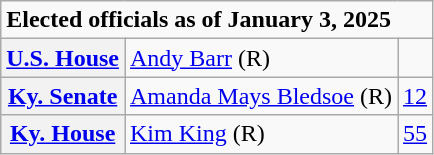<table class=wikitable>
<tr>
<td colspan="3"><strong>Elected officials as of January 3, 2025</strong></td>
</tr>
<tr>
<th scope=row><a href='#'>U.S. House</a></th>
<td><a href='#'>Andy Barr</a> (R)</td>
<td></td>
</tr>
<tr>
<th scope=row><a href='#'>Ky. Senate</a></th>
<td><a href='#'>Amanda Mays Bledsoe</a> (R)</td>
<td><a href='#'>12</a></td>
</tr>
<tr>
<th scope=row><a href='#'>Ky. House</a></th>
<td><a href='#'>Kim King</a> (R)</td>
<td><a href='#'>55</a></td>
</tr>
</table>
